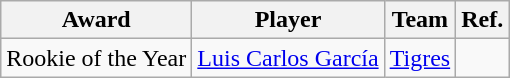<table class="wikitable">
<tr>
<th>Award</th>
<th>Player</th>
<th>Team</th>
<th>Ref.</th>
</tr>
<tr>
<td scope="row">Rookie of the Year</td>
<td> <a href='#'>Luis Carlos García</a></td>
<td><a href='#'>Tigres</a></td>
<td align=center></td>
</tr>
</table>
